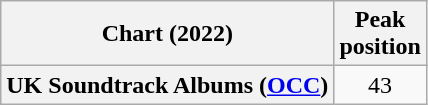<table class="wikitable sortable plainrowheaders" style="text-align:center">
<tr>
<th scope="col">Chart (2022)</th>
<th scope="col">Peak<br>position</th>
</tr>
<tr>
<th scope="row">UK Soundtrack Albums (<a href='#'>OCC</a>)</th>
<td>43</td>
</tr>
</table>
